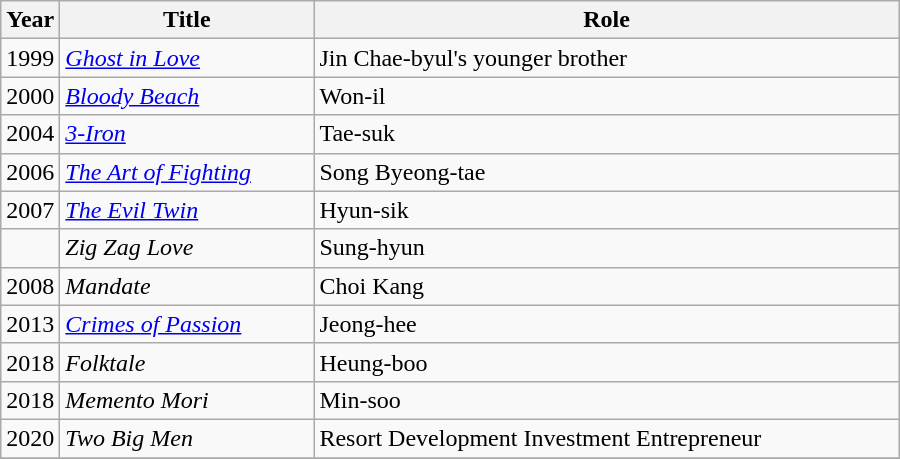<table class="wikitable" style="width:600px">
<tr>
<th width=10>Year</th>
<th>Title</th>
<th>Role</th>
</tr>
<tr>
<td>1999</td>
<td><em><a href='#'>Ghost in Love</a></em></td>
<td>Jin Chae-byul's younger brother</td>
</tr>
<tr>
<td>2000</td>
<td><em><a href='#'>Bloody Beach</a></em></td>
<td>Won-il</td>
</tr>
<tr>
<td>2004</td>
<td><em><a href='#'>3-Iron</a></em></td>
<td>Tae-suk</td>
</tr>
<tr>
<td>2006</td>
<td><em><a href='#'>The Art of Fighting</a></em></td>
<td>Song Byeong-tae</td>
</tr>
<tr>
<td>2007</td>
<td><em><a href='#'>The Evil Twin</a></em></td>
<td>Hyun-sik</td>
</tr>
<tr>
<td></td>
<td><em>Zig Zag Love</em> </td>
<td>Sung-hyun</td>
</tr>
<tr>
<td>2008</td>
<td><em>Mandate</em></td>
<td>Choi Kang</td>
</tr>
<tr>
<td>2013</td>
<td><em><a href='#'>Crimes of Passion</a></em></td>
<td>Jeong-hee</td>
</tr>
<tr>
<td>2018</td>
<td><em>Folktale</em></td>
<td>Heung-boo</td>
</tr>
<tr>
<td>2018</td>
<td><em>Memento Mori</em></td>
<td>Min-soo</td>
</tr>
<tr>
<td>2020</td>
<td><em>Two Big Men</em></td>
<td>Resort Development Investment Entrepreneur</td>
</tr>
<tr>
</tr>
</table>
